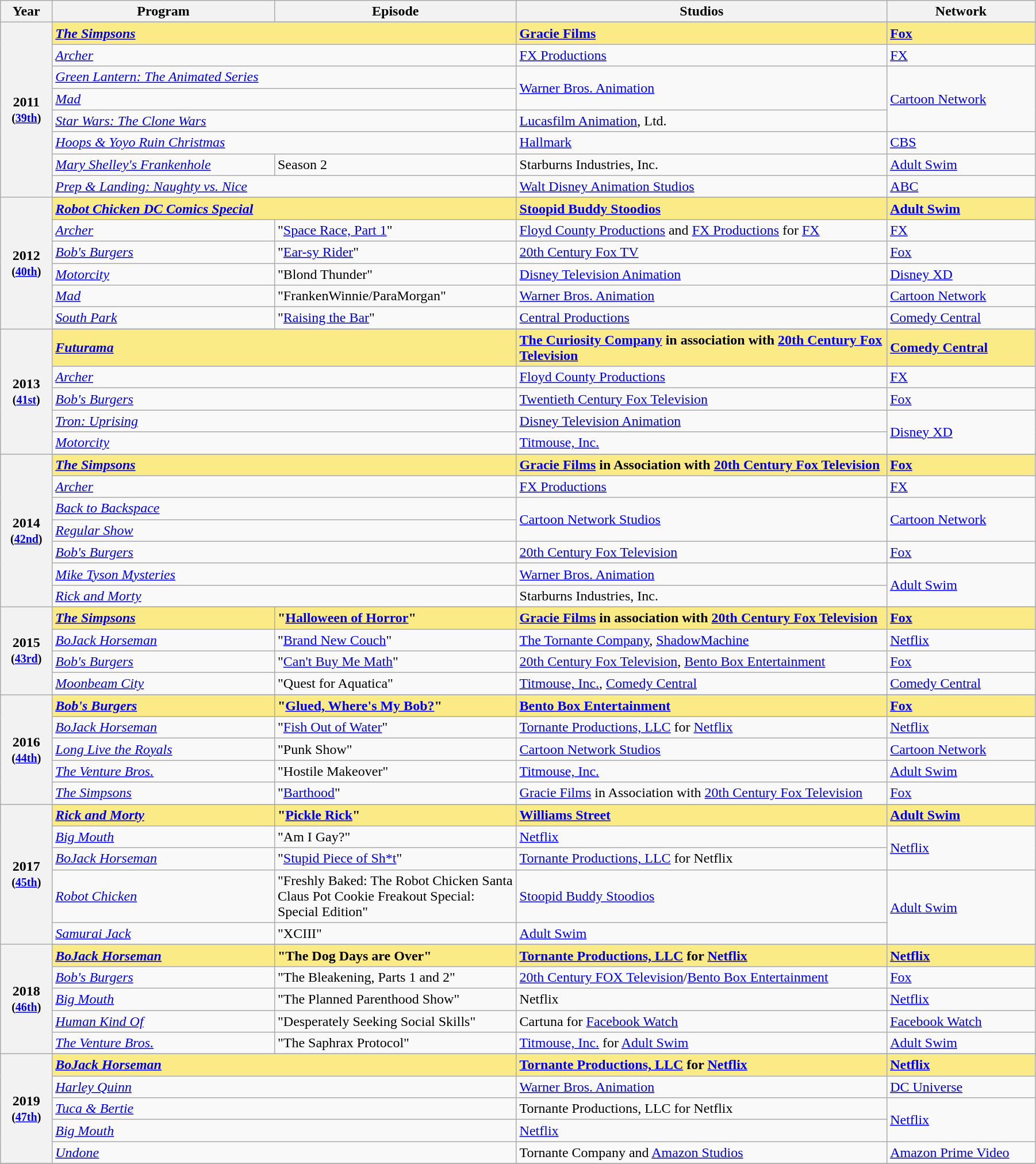<table class="wikitable" style="width:95%;">
<tr>
<th style="width:3%;">Year</th>
<th style="width:15%;">Program</th>
<th style="width:15%;">Episode</th>
<th style="width:25%;">Studios</th>
<th style="width:10%;">Network</th>
</tr>
<tr>
<th rowspan="9" style="text-align:center;">2011 <br><small>(<a href='#'>39th</a>)</small><br></th>
</tr>
<tr style="background:#FAEB86">
<td colspan="2"><strong><em><a href='#'>The Simpsons</a></em></strong></td>
<td><strong><a href='#'>Gracie Films</a></strong></td>
<td><strong><a href='#'>Fox</a></strong></td>
</tr>
<tr>
<td colspan="2"><em><a href='#'>Archer</a></em></td>
<td><a href='#'>FX Productions</a></td>
<td><a href='#'>FX</a></td>
</tr>
<tr>
<td colspan="2"><em><a href='#'>Green Lantern: The Animated Series</a></em></td>
<td rowspan="2"><a href='#'>Warner Bros. Animation</a></td>
<td rowspan="3"><a href='#'>Cartoon Network</a></td>
</tr>
<tr>
<td colspan="2"><em><a href='#'>Mad</a></em></td>
</tr>
<tr>
<td colspan="2"><em><a href='#'>Star Wars: The Clone Wars</a></em></td>
<td><a href='#'>Lucasfilm Animation</a>, Ltd.</td>
</tr>
<tr>
<td colspan="2"><em><a href='#'>Hoops & Yoyo Ruin Christmas</a></em></td>
<td><a href='#'>Hallmark</a></td>
<td><a href='#'>CBS</a></td>
</tr>
<tr>
<td><em><a href='#'>Mary Shelley's Frankenhole</a></em></td>
<td>Season 2</td>
<td>Starburns Industries, Inc.</td>
<td><a href='#'>Adult Swim</a></td>
</tr>
<tr>
<td colspan="2"><em><a href='#'>Prep & Landing: Naughty vs. Nice</a></em></td>
<td><a href='#'>Walt Disney Animation Studios</a></td>
<td><a href='#'>ABC</a></td>
</tr>
<tr>
<th rowspan="7" style="text-align:center;">2012 <br><small>(<a href='#'>40th</a>)</small><br></th>
</tr>
<tr style="background:#FAEB86">
<td colspan="2"><strong><em><a href='#'>Robot Chicken DC Comics Special</a></em></strong></td>
<td><strong><a href='#'>Stoopid Buddy Stoodios</a></strong></td>
<td><strong><a href='#'>Adult Swim</a></strong></td>
</tr>
<tr>
<td><em><a href='#'>Archer</a></em></td>
<td>"<a href='#'>Space Race, Part 1</a>"</td>
<td><a href='#'>Floyd County Productions</a> and <a href='#'>FX Productions</a> for <a href='#'>FX</a></td>
<td><a href='#'>FX</a></td>
</tr>
<tr>
<td><em><a href='#'>Bob's Burgers</a></em></td>
<td>"<a href='#'>Ear-sy Rider</a>"</td>
<td><a href='#'>20th Century Fox TV</a></td>
<td><a href='#'>Fox</a></td>
</tr>
<tr>
<td><em><a href='#'>Motorcity</a></em></td>
<td>"Blond Thunder"</td>
<td><a href='#'>Disney Television Animation</a></td>
<td><a href='#'>Disney XD</a></td>
</tr>
<tr>
<td><em><a href='#'>Mad</a></em></td>
<td>"FrankenWinnie/ParaMorgan"</td>
<td><a href='#'>Warner Bros. Animation</a></td>
<td><a href='#'>Cartoon Network</a></td>
</tr>
<tr>
<td><em><a href='#'>South Park</a></em></td>
<td>"<a href='#'>Raising the Bar</a>"</td>
<td><a href='#'>Central Productions</a></td>
<td><a href='#'>Comedy Central</a></td>
</tr>
<tr>
<th rowspan="6" style="text-align:center;">2013 <br><small>(<a href='#'>41st</a>)</small><br></th>
</tr>
<tr style="background:#FAEB86">
<td colspan="2"><strong><em><a href='#'>Futurama</a></em></strong></td>
<td><strong><a href='#'>The Curiosity Company</a> in association with <a href='#'>20th Century Fox Television</a></strong></td>
<td><strong><a href='#'>Comedy Central</a></strong></td>
</tr>
<tr>
<td colspan="2"><em><a href='#'>Archer</a></em></td>
<td><a href='#'>Floyd County Productions</a></td>
<td><a href='#'>FX</a></td>
</tr>
<tr>
<td colspan="2"><em><a href='#'>Bob's Burgers</a></em></td>
<td><a href='#'>Twentieth Century Fox Television</a></td>
<td><a href='#'>Fox</a></td>
</tr>
<tr>
<td colspan="2"><em><a href='#'>Tron: Uprising</a></em></td>
<td><a href='#'>Disney Television Animation</a></td>
<td rowspan="2"><a href='#'>Disney XD</a></td>
</tr>
<tr>
<td colspan="2"><em><a href='#'>Motorcity</a></em></td>
<td><a href='#'>Titmouse, Inc.</a></td>
</tr>
<tr>
<th rowspan="8" style="text-align:center;">2014 <br><small>(<a href='#'>42nd</a>)</small><br></th>
</tr>
<tr style="background:#FAEB86">
<td colspan="2"><strong><em><a href='#'>The Simpsons</a></em></strong></td>
<td><strong><a href='#'>Gracie Films</a> in Association with <a href='#'>20th Century Fox Television</a></strong></td>
<td><strong><a href='#'>Fox</a></strong></td>
</tr>
<tr>
<td colspan="2"><em><a href='#'>Archer</a></em></td>
<td><a href='#'>FX Productions</a></td>
<td><a href='#'>FX</a></td>
</tr>
<tr>
<td colspan="2"><em><a href='#'>Back to Backspace</a></em></td>
<td rowspan="2"><a href='#'>Cartoon Network Studios</a></td>
<td rowspan="2"><a href='#'>Cartoon Network</a></td>
</tr>
<tr>
<td colspan="2"><em><a href='#'>Regular Show</a></em></td>
</tr>
<tr>
<td colspan="2"><em><a href='#'>Bob's Burgers</a></em></td>
<td><a href='#'>20th Century Fox Television</a></td>
<td><a href='#'>Fox</a></td>
</tr>
<tr>
<td colspan="2"><em><a href='#'>Mike Tyson Mysteries</a></em></td>
<td><a href='#'>Warner Bros. Animation</a></td>
<td rowspan="2"><a href='#'>Adult Swim</a></td>
</tr>
<tr>
<td colspan="2"><em><a href='#'>Rick and Morty</a></em></td>
<td>Starburns Industries, Inc.</td>
</tr>
<tr>
<th rowspan="5" style="text-align:center;">2015 <br><small>(<a href='#'>43rd</a>)</small><br></th>
</tr>
<tr style="background:#FAEB86">
<td><strong><em><a href='#'>The Simpsons</a></em></strong></td>
<td><strong>"<a href='#'>Halloween of Horror</a>"</strong></td>
<td><strong><a href='#'>Gracie Films</a> in association with <a href='#'>20th Century Fox Television</a></strong></td>
<td><strong><a href='#'>Fox</a></strong></td>
</tr>
<tr>
<td><em><a href='#'>BoJack Horseman</a></em></td>
<td>"<a href='#'>Brand New Couch</a>"</td>
<td><a href='#'>The Tornante Company</a>, <a href='#'>ShadowMachine</a></td>
<td><a href='#'>Netflix</a></td>
</tr>
<tr>
<td><em><a href='#'>Bob's Burgers</a></em></td>
<td>"<a href='#'>Can't Buy Me Math</a>"</td>
<td><a href='#'>20th Century Fox Television</a>, <a href='#'>Bento Box Entertainment</a></td>
<td><a href='#'>Fox</a></td>
</tr>
<tr>
<td><em><a href='#'>Moonbeam City</a></em></td>
<td>"Quest for Aquatica"</td>
<td><a href='#'>Titmouse, Inc.</a>, <a href='#'>Comedy Central</a></td>
<td><a href='#'>Comedy Central</a></td>
</tr>
<tr>
<th rowspan="6" style="text-align:center;">2016 <br><small>(<a href='#'>44th</a>)</small><br></th>
</tr>
<tr style="background:#FAEB86">
<td><strong><em><a href='#'>Bob's Burgers</a></em></strong></td>
<td><strong>"<a href='#'>Glued, Where's My Bob?</a>"</strong></td>
<td><strong><a href='#'>Bento Box Entertainment</a></strong></td>
<td><strong><a href='#'>Fox</a></strong></td>
</tr>
<tr>
<td><em><a href='#'>BoJack Horseman</a></em></td>
<td>"<a href='#'>Fish Out of Water</a>"</td>
<td><a href='#'>Tornante Productions, LLC</a> for <a href='#'>Netflix</a></td>
<td><a href='#'>Netflix</a></td>
</tr>
<tr>
<td><em><a href='#'>Long Live the Royals</a></em></td>
<td>"Punk Show"</td>
<td><a href='#'>Cartoon Network Studios</a></td>
<td><a href='#'>Cartoon Network</a></td>
</tr>
<tr>
<td><em><a href='#'>The Venture Bros.</a></em></td>
<td>"Hostile Makeover"</td>
<td><a href='#'>Titmouse, Inc.</a></td>
<td><a href='#'>Adult Swim</a></td>
</tr>
<tr>
<td><em><a href='#'>The Simpsons</a></em></td>
<td>"<a href='#'>Barthood</a>"</td>
<td><a href='#'>Gracie Films</a> in Association with <a href='#'>20th Century Fox Television</a></td>
<td><a href='#'>Fox</a></td>
</tr>
<tr>
<th rowspan="6" style="text-align:center;">2017 <br><small>(<a href='#'>45th</a>)</small><br></th>
</tr>
<tr style="background:#FAEB86">
<td><strong><em><a href='#'>Rick and Morty</a></em></strong></td>
<td><strong>"<a href='#'>Pickle Rick</a>"</strong></td>
<td><strong><a href='#'>Williams Street</a></strong></td>
<td><strong><a href='#'>Adult Swim</a></strong></td>
</tr>
<tr>
<td><em><a href='#'>Big Mouth</a></em></td>
<td>"Am I Gay?"</td>
<td><a href='#'>Netflix</a></td>
<td rowspan="2"><a href='#'>Netflix</a></td>
</tr>
<tr>
<td><em><a href='#'>BoJack Horseman</a></em></td>
<td>"<a href='#'>Stupid Piece of Sh*t</a>"</td>
<td><a href='#'>Tornante Productions, LLC</a> for Netflix</td>
</tr>
<tr>
<td><em><a href='#'>Robot Chicken</a></em></td>
<td>"Freshly Baked: The Robot Chicken Santa Claus Pot Cookie Freakout Special: Special Edition"</td>
<td><a href='#'>Stoopid Buddy Stoodios</a></td>
<td rowspan="2"><a href='#'>Adult Swim</a></td>
</tr>
<tr>
<td><em><a href='#'>Samurai Jack</a></em></td>
<td>"XCIII"</td>
<td><a href='#'>Adult Swim</a></td>
</tr>
<tr>
<th rowspan="6" style="text-align:center;">2018 <br><small>(<a href='#'>46th</a>)</small><br></th>
</tr>
<tr style="background:#FAEB86">
<td><strong><em><a href='#'>BoJack Horseman</a></em></strong></td>
<td><strong>"The Dog Days are Over"</strong></td>
<td><strong><a href='#'>Tornante Productions, LLC</a> for <a href='#'>Netflix</a></strong></td>
<td><strong><a href='#'>Netflix</a></strong></td>
</tr>
<tr>
<td><em><a href='#'>Bob's Burgers</a></em></td>
<td>"The Bleakening, Parts 1 and 2"</td>
<td><a href='#'>20th Century FOX Television</a>/<a href='#'>Bento Box Entertainment</a></td>
<td><a href='#'>Fox</a></td>
</tr>
<tr>
<td><em><a href='#'>Big Mouth</a></em></td>
<td>"The Planned Parenthood Show"</td>
<td>Netflix</td>
<td><a href='#'>Netflix</a></td>
</tr>
<tr>
<td><em><a href='#'>Human Kind Of</a></em></td>
<td>"Desperately Seeking Social Skills"</td>
<td>Cartuna for <a href='#'>Facebook Watch</a></td>
<td><a href='#'>Facebook Watch</a></td>
</tr>
<tr>
<td><em><a href='#'>The Venture Bros.</a></em></td>
<td>"The Saphrax Protocol"</td>
<td><a href='#'>Titmouse, Inc.</a> for <a href='#'>Adult Swim</a></td>
<td><a href='#'>Adult Swim</a></td>
</tr>
<tr>
<th rowspan="6" style="text-align:center;">2019 <br><small>(<a href='#'>47th</a>)</small><br></th>
</tr>
<tr style="background:#FAEB86">
<td colspan="2"><strong><em><a href='#'>BoJack Horseman</a></em></strong></td>
<td><strong><a href='#'>Tornante Productions, LLC</a> for <a href='#'>Netflix</a></strong></td>
<td><strong><a href='#'>Netflix</a></strong></td>
</tr>
<tr>
<td colspan="2"><em><a href='#'>Harley Quinn</a></em></td>
<td><a href='#'>Warner Bros. Animation</a></td>
<td><a href='#'>DC Universe</a></td>
</tr>
<tr>
<td colspan="2"><em><a href='#'>Tuca & Bertie</a></em></td>
<td>Tornante Productions, LLC for Netflix</td>
<td rowspan="2"><a href='#'>Netflix</a></td>
</tr>
<tr>
<td colspan="2"><em><a href='#'>Big Mouth</a></em></td>
<td><a href='#'>Netflix</a></td>
</tr>
<tr>
<td colspan="2"><em><a href='#'>Undone</a></em></td>
<td>Tornante Company and <a href='#'>Amazon Studios</a></td>
<td><a href='#'>Amazon Prime Video</a></td>
</tr>
<tr>
</tr>
</table>
